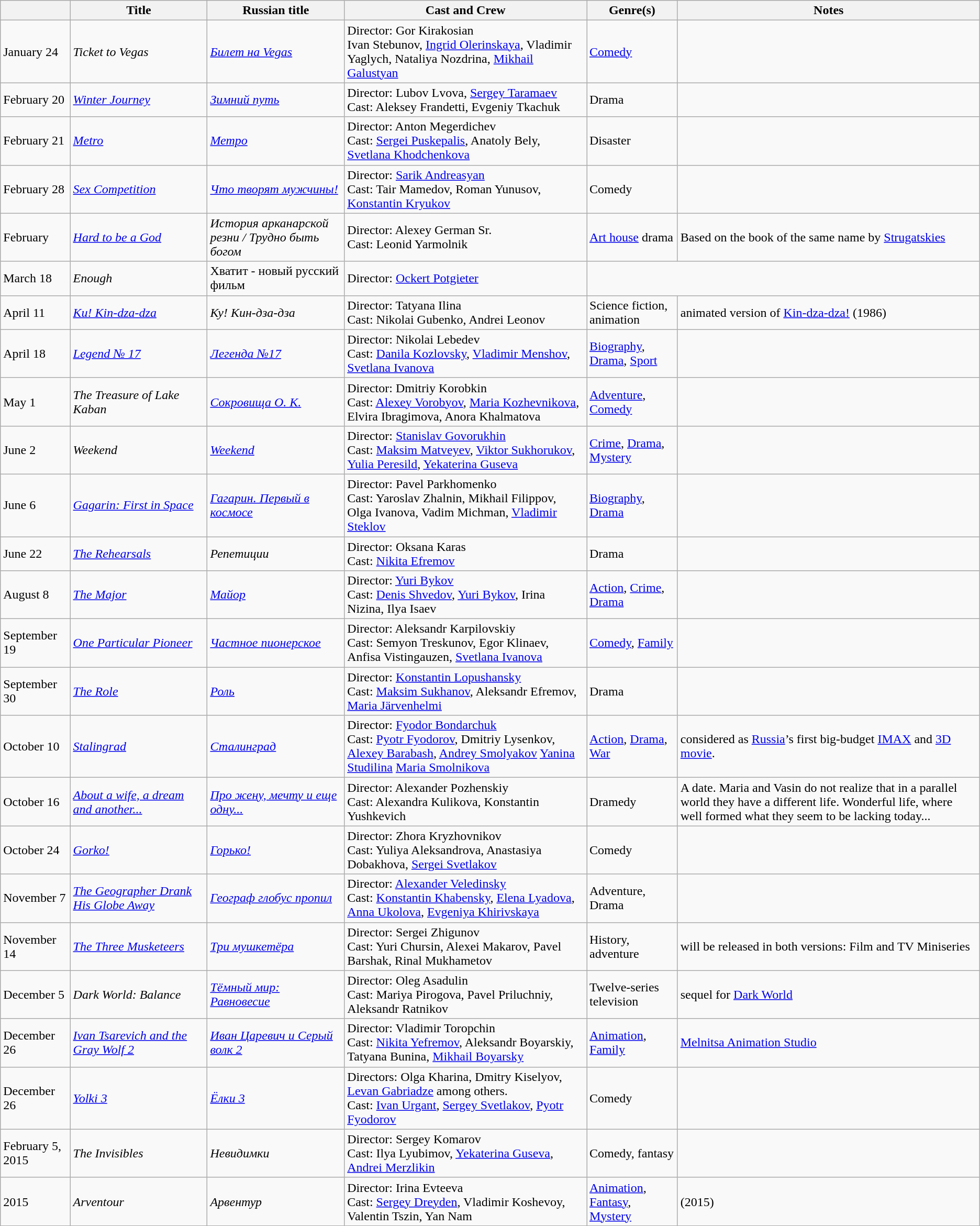<table class="wikitable">
<tr>
<th></th>
<th style="width:14%;">Title</th>
<th style="width:14%;">Russian title</th>
<th>Cast and Crew</th>
<th>Genre(s)</th>
<th>Notes</th>
</tr>
<tr>
<td>January 24</td>
<td><em>Ticket to Vegas</em></td>
<td><em><a href='#'>Билет на Vegas</a></em></td>
<td>Director: Gor Kirakosian  <br> Ivan Stebunov, 	<a href='#'>Ingrid Olerinskaya</a>, Vladimir Yaglych, Nataliya Nozdrina, <a href='#'>Mikhail Galustyan</a></td>
<td><a href='#'>Comedy</a></td>
<td></td>
</tr>
<tr>
<td>February 20</td>
<td><em><a href='#'>Winter Journey</a></em></td>
<td><em><a href='#'>Зимний путь</a></em></td>
<td>Director: Lubov Lvova, <a href='#'>Sergey Taramaev</a> <br> Cast: Aleksey Frandetti, Evgeniy Tkachuk</td>
<td>Drama</td>
<td></td>
</tr>
<tr>
<td>February 21</td>
<td><em><a href='#'>Metro</a></em></td>
<td><em><a href='#'>Метро</a></em></td>
<td>Director: Anton Megerdichev <br> Cast: <a href='#'>Sergei Puskepalis</a>, Anatoly Bely, <a href='#'>Svetlana Khodchenkova</a></td>
<td>Disaster</td>
<td></td>
</tr>
<tr>
<td>February 28</td>
<td><em><a href='#'>Sex Competition</a></em></td>
<td><em><a href='#'>Что творят мужчины!</a></em></td>
<td>Director: <a href='#'>Sarik Andreasyan</a> <br> Cast: Tair Mamedov, Roman Yunusov, <a href='#'>Konstantin Kryukov</a></td>
<td>Comedy</td>
<td></td>
</tr>
<tr>
<td>February</td>
<td><em><a href='#'>Hard to be a God</a></em></td>
<td><em>История арканарской резни / Трудно быть богом</em></td>
<td>Director: Alexey German Sr. <br> Cast: Leonid Yarmolnik</td>
<td><a href='#'>Art house</a> drama</td>
<td>Based on the book of the same name by <a href='#'>Strugatskies</a></td>
</tr>
<tr>
<td>March 18</td>
<td><em>Enough </em></td>
<td>Хватит - новый русский фильм</td>
<td>Director: <a href='#'>Ockert Potgieter</a></td>
</tr>
<tr>
<td>April 11</td>
<td><em><a href='#'>Ku! Kin-dza-dza</a></em></td>
<td><em>Ку! Кин-дза-дза</em></td>
<td>Director: Tatyana Ilina <br> Cast: Nikolai Gubenko, Andrei Leonov</td>
<td>Science fiction, animation</td>
<td>animated version of <a href='#'>Kin-dza-dza!</a> (1986)</td>
</tr>
<tr>
<td>April 18</td>
<td><em><a href='#'>Legend № 17</a></em></td>
<td><em><a href='#'>Легенда №17</a></em></td>
<td>Director: Nikolai Lebedev <br> Cast: <a href='#'>Danila Kozlovsky</a>, <a href='#'>Vladimir Menshov</a>, <a href='#'>Svetlana Ivanova</a></td>
<td><a href='#'>Biography</a>, <a href='#'>Drama</a>, <a href='#'>Sport</a></td>
<td></td>
</tr>
<tr>
<td>May 1</td>
<td><em>The Treasure of Lake Kaban</em></td>
<td><em><a href='#'>Сокровища О. К.</a></em></td>
<td>Director: Dmitriy Korobkin <br> Cast: <a href='#'>Alexey Vorobyov</a>, <a href='#'>Maria Kozhevnikova</a>, Elvira Ibragimova, Anora Khalmatova</td>
<td><a href='#'>Adventure</a>, <a href='#'>Comedy</a></td>
<td></td>
</tr>
<tr>
<td>June 2</td>
<td><em>Weekend</em></td>
<td><em><a href='#'>Weekend</a></em></td>
<td>Director: <a href='#'>Stanislav Govorukhin</a> <br> Cast: <a href='#'>Maksim Matveyev</a>, <a href='#'>Viktor Sukhorukov</a>, <a href='#'>Yulia Peresild</a>, <a href='#'>Yekaterina Guseva</a></td>
<td><a href='#'>Crime</a>, <a href='#'>Drama</a>, <a href='#'>Mystery</a></td>
<td></td>
</tr>
<tr>
<td>June 6</td>
<td><em><a href='#'>Gagarin: First in Space</a></em></td>
<td><em><a href='#'>Гагарин. Первый в космосе</a></em></td>
<td>Director:  Pavel Parkhomenko <br> Cast: Yaroslav Zhalnin, Mikhail Filippov, Olga Ivanova, Vadim Michman, <a href='#'>Vladimir Steklov</a></td>
<td><a href='#'>Biography</a>, <a href='#'>Drama</a></td>
<td></td>
</tr>
<tr>
<td>June 22</td>
<td><em><a href='#'>The Rehearsals</a></em></td>
<td><em>Репетиции</em></td>
<td>Director: Oksana Karas <br> Cast: <a href='#'>Nikita Efremov</a></td>
<td>Drama</td>
<td></td>
</tr>
<tr>
<td>August 8</td>
<td><em><a href='#'>The Major</a></em></td>
<td><em><a href='#'>Майор</a></em></td>
<td>Director: <a href='#'>Yuri Bykov</a> <br> Cast: <a href='#'>Denis Shvedov</a>, <a href='#'>Yuri Bykov</a>, Irina Nizina, Ilya Isaev</td>
<td><a href='#'>Action</a>, <a href='#'>Crime</a>, <a href='#'>Drama</a></td>
<td></td>
</tr>
<tr>
<td>September 19</td>
<td><em><a href='#'>One Particular Pioneer</a></em></td>
<td><em><a href='#'>Частное пионерское</a></em></td>
<td>Director: Aleksandr Karpilovskiy <br> Cast: Semyon Treskunov, Egor Klinaev, Anfisa Vistingauzen, <a href='#'>Svetlana Ivanova</a></td>
<td><a href='#'>Comedy</a>, <a href='#'>Family</a></td>
<td></td>
</tr>
<tr>
<td>September 30</td>
<td><em><a href='#'>The Role</a></em></td>
<td><em><a href='#'>Роль</a></em></td>
<td>Director: <a href='#'>Konstantin Lopushansky</a> <br> Cast: <a href='#'>Maksim Sukhanov</a>, Aleksandr Efremov, <a href='#'>Maria Järvenhelmi</a></td>
<td>Drama</td>
<td></td>
</tr>
<tr>
<td>October 10</td>
<td><em><a href='#'>Stalingrad</a></em></td>
<td><em><a href='#'>Сталинград</a></em></td>
<td>Director: <a href='#'>Fyodor Bondarchuk</a> <br> Cast: <a href='#'>Pyotr Fyodorov</a>, Dmitriy Lysenkov, <a href='#'>Alexey Barabash</a>, <a href='#'>Andrey Smolyakov</a> <a href='#'>Yanina Studilina</a> <a href='#'>Maria Smolnikova</a></td>
<td><a href='#'>Action</a>, <a href='#'>Drama</a>, <a href='#'>War</a></td>
<td>considered as <a href='#'>Russia</a>’s first big-budget <a href='#'>IMAX</a> and <a href='#'>3D movie</a>.</td>
</tr>
<tr>
<td>October 16</td>
<td><em><a href='#'>About a wife, a dream and another...</a></em></td>
<td><em><a href='#'>Про жену, мечту и еще одну...</a></em></td>
<td>Director: Alexander Pozhenskiy <br> Cast: Alexandra Kulikova, Konstantin Yushkevich</td>
<td>Dramedy</td>
<td>A date. Maria and Vasin do not realize that in a parallel world they have a different life. Wonderful life, where well formed what they seem to be lacking today...</td>
</tr>
<tr>
<td>October 24</td>
<td><em><a href='#'>Gorko!</a></em></td>
<td><em><a href='#'>Горько!</a></em></td>
<td>Director: Zhora Kryzhovnikov <br> Cast: Yuliya Aleksandrova, Anastasiya Dobakhova, <a href='#'>Sergei Svetlakov</a></td>
<td>Comedy</td>
<td></td>
</tr>
<tr>
<td>November 7</td>
<td><em><a href='#'>The Geographer Drank His Globe Away</a></em></td>
<td><a href='#'><em>Географ глобус пропил</em></a></td>
<td>Director: <a href='#'>Alexander Veledinsky</a><br>Cast: <a href='#'>Konstantin Khabensky</a>, <a href='#'>Elena Lyadova</a>, <a href='#'>Anna Ukolova</a>, <a href='#'>Evgeniya Khirivskaya</a></td>
<td>Adventure, Drama</td>
<td></td>
</tr>
<tr>
<td>November 14</td>
<td><em><a href='#'>The Three Musketeers</a></em></td>
<td><em><a href='#'>Три мушкетёра</a></em></td>
<td>Director: Sergei Zhigunov <br> Cast: Yuri Chursin, Alexei Makarov, Pavel Barshak, Rinal Mukhametov</td>
<td>History, adventure</td>
<td>will be released in both versions: Film and TV Miniseries</td>
</tr>
<tr>
<td>December 5</td>
<td><em>Dark World: Balance</em></td>
<td><em><a href='#'>Тёмный мир: Равновесие</a></em></td>
<td>Director: Oleg Asadulin <br> Cast: Mariya Pirogova, Pavel Priluchniy, Aleksandr Ratnikov</td>
<td>Twelve-series television</td>
<td>sequel for <a href='#'>Dark World</a></td>
</tr>
<tr>
<td>December 26</td>
<td><em><a href='#'>Ivan Tsarevich and the Gray Wolf 2</a></em></td>
<td><em><a href='#'>Иван Царевич и Серый волк 2</a></em></td>
<td>Director: Vladimir Toropchin <br> Cast: <a href='#'>Nikita Yefremov</a>, Aleksandr Boyarskiy, Tatyana Bunina, <a href='#'>Mikhail Boyarsky</a></td>
<td><a href='#'>Animation</a>, <a href='#'>Family</a></td>
<td><a href='#'>Melnitsa Animation Studio</a></td>
</tr>
<tr>
<td>December 26</td>
<td><em><a href='#'>Yolki 3</a></em></td>
<td><em><a href='#'>Ёлки 3</a></em></td>
<td>Directors: Olga Kharina, Dmitry Kiselyov, <a href='#'>Levan Gabriadze</a> among others. <br> Cast: <a href='#'>Ivan Urgant</a>, <a href='#'>Sergey Svetlakov</a>, <a href='#'>Pyotr Fyodorov</a></td>
<td>Comedy</td>
<td></td>
</tr>
<tr>
<td>February 5, 2015</td>
<td><em>The Invisibles</em></td>
<td><em>Невидимки</em></td>
<td>Director: Sergey Komarov <br> Cast: Ilya Lyubimov, <a href='#'>Yekaterina Guseva</a>, <a href='#'>Andrei Merzlikin</a></td>
<td>Comedy, fantasy</td>
<td></td>
</tr>
<tr>
<td>2015</td>
<td><em>Arventour</em></td>
<td><em>Арвентур</em></td>
<td>Director: Irina Evteeva <br> Cast: <a href='#'>Sergey Dreyden</a>, Vladimir Koshevoy, Valentin Tszin, Yan Nam</td>
<td><a href='#'>Animation</a>, <a href='#'>Fantasy</a>, <a href='#'>Mystery</a></td>
<td>(2015)</td>
</tr>
</table>
